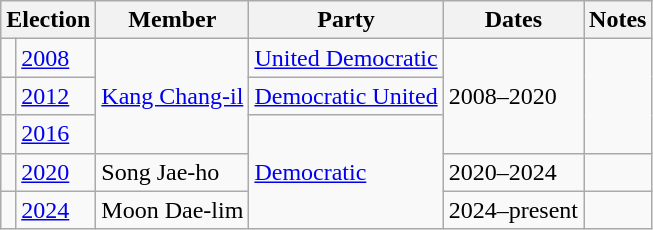<table class="wikitable">
<tr>
<th colspan="2">Election</th>
<th>Member</th>
<th>Party</th>
<th>Dates</th>
<th>Notes</th>
</tr>
<tr>
<td bgcolor=></td>
<td><a href='#'>2008</a></td>
<td rowspan="3"><a href='#'>Kang Chang-il</a></td>
<td><a href='#'>United Democratic</a></td>
<td rowspan="3">2008–2020</td>
<td rowspan="3"></td>
</tr>
<tr>
<td bgcolor=></td>
<td><a href='#'>2012</a></td>
<td><a href='#'>Democratic United</a></td>
</tr>
<tr>
<td bgcolor=></td>
<td><a href='#'>2016</a></td>
<td rowspan="3"><a href='#'>Democratic</a></td>
</tr>
<tr>
<td bgcolor=></td>
<td><a href='#'>2020</a></td>
<td>Song Jae-ho</td>
<td>2020–2024</td>
<td></td>
</tr>
<tr>
<td bgcolor=></td>
<td><a href='#'>2024</a></td>
<td>Moon Dae-lim</td>
<td>2024–present</td>
<td></td>
</tr>
</table>
